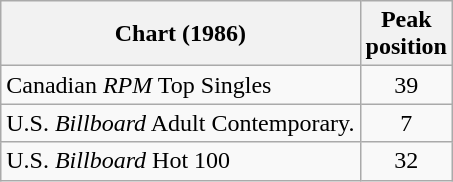<table class="wikitable sortable">
<tr>
<th>Chart (1986)</th>
<th>Peak<br>position</th>
</tr>
<tr>
<td>Canadian <em>RPM</em> Top Singles</td>
<td align="center">39</td>
</tr>
<tr>
<td>U.S. <em>Billboard</em> Adult Contemporary.</td>
<td align="center">7</td>
</tr>
<tr>
<td>U.S. <em>Billboard</em> Hot 100</td>
<td align="center">32</td>
</tr>
</table>
